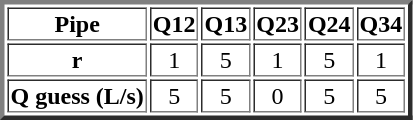<table border="3" style="margin-left: 3em; text-align: center;">
<tr>
<th scope="col">Pipe</th>
<th scope="col">Q12</th>
<th scope="col">Q13</th>
<th scope="col">Q23</th>
<th scope="col">Q24</th>
<th scope="col">Q34</th>
</tr>
<tr>
<th scope="row">r</th>
<td>1</td>
<td>5</td>
<td>1</td>
<td>5</td>
<td>1</td>
</tr>
<tr>
<th scope="row">Q guess (L/s)</th>
<td>5</td>
<td>5</td>
<td>0</td>
<td>5</td>
<td>5</td>
</tr>
</table>
